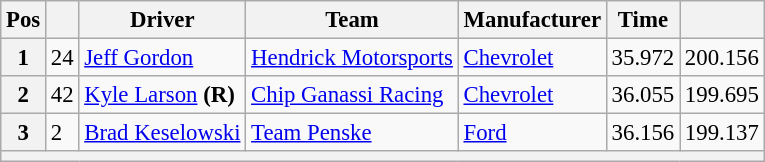<table class="wikitable" style="font-size:95%">
<tr>
<th>Pos</th>
<th></th>
<th>Driver</th>
<th>Team</th>
<th>Manufacturer</th>
<th>Time</th>
<th></th>
</tr>
<tr>
<th>1</th>
<td>24</td>
<td><a href='#'>Jeff Gordon</a></td>
<td><a href='#'>Hendrick Motorsports</a></td>
<td><a href='#'>Chevrolet</a></td>
<td>35.972</td>
<td>200.156</td>
</tr>
<tr>
<th>2</th>
<td>42</td>
<td><a href='#'>Kyle Larson</a> <strong>(R)</strong></td>
<td><a href='#'>Chip Ganassi Racing</a></td>
<td><a href='#'>Chevrolet</a></td>
<td>36.055</td>
<td>199.695</td>
</tr>
<tr>
<th>3</th>
<td>2</td>
<td><a href='#'>Brad Keselowski</a></td>
<td><a href='#'>Team Penske</a></td>
<td><a href='#'>Ford</a></td>
<td>36.156</td>
<td>199.137</td>
</tr>
<tr>
<th colspan="7"></th>
</tr>
</table>
